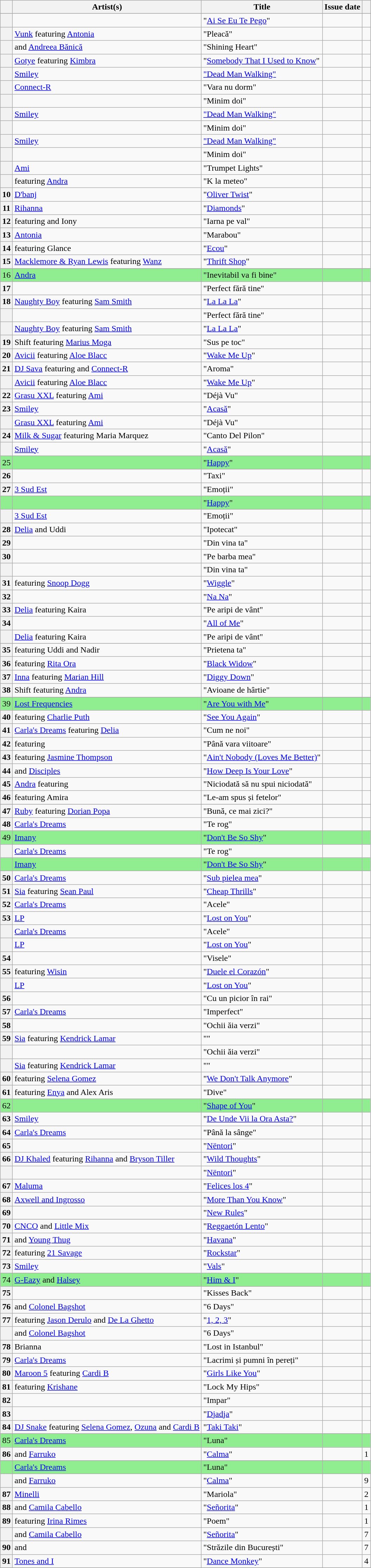<table class="sortable wikitable sortable plainrowheaders">
<tr>
<th scope=col class="sortable"></th>
<th scope=col class="sortable">Artist(s)</th>
<th scope=col class="sortable">Title</th>
<th scope=col class="sortable">Issue date</th>
<th scope=col class="sortable"></th>
</tr>
<tr class=unsortable>
</tr>
<tr>
<th scope="row" style="text-align:center;"></th>
<td></td>
<td>"<a href='#'>Ai Se Eu Te Pego</a>"</td>
<td></td>
<td></td>
</tr>
<tr>
<th scope="row" style="text-align:center;"></th>
<td><a href='#'>Vunk</a> featuring <a href='#'>Antonia</a></td>
<td>"Pleacă"</td>
<td></td>
<td></td>
</tr>
<tr>
<th scope="row" style="text-align:center;"></th>
<td> and <a href='#'>Andreea Bănică</a></td>
<td>"Shining Heart"</td>
<td></td>
<td></td>
</tr>
<tr>
<th scope="row" style="text-align:center;"></th>
<td><a href='#'>Gotye</a> featuring <a href='#'>Kimbra</a></td>
<td>"<a href='#'>Somebody That I Used to Know</a>"</td>
<td></td>
<td></td>
</tr>
<tr>
<th scope="row" style="text-align:center;"></th>
<td><a href='#'>Smiley</a></td>
<td><a href='#'>"Dead Man Walking"</a></td>
<td></td>
<td></td>
</tr>
<tr>
<th scope="row" style="text-align:center;"></th>
<td><a href='#'>Connect-R</a></td>
<td>"Vara nu dorm"</td>
<td></td>
<td></td>
</tr>
<tr>
<th scope="row" style="text-align:center;"></th>
<td></td>
<td>"Minim doi"</td>
<td></td>
<td></td>
</tr>
<tr>
<th scope="row" style="text-align:center;"></th>
<td><a href='#'>Smiley</a></td>
<td><a href='#'>"Dead Man Walking"</a></td>
<td></td>
<td></td>
</tr>
<tr>
<th scope="row" style="text-align:center;"></th>
<td></td>
<td>"Minim doi"</td>
<td></td>
<td></td>
</tr>
<tr>
<th scope="row" style="text-align:center;"></th>
<td><a href='#'>Smiley</a></td>
<td><a href='#'>"Dead Man Walking"</a></td>
<td></td>
<td></td>
</tr>
<tr>
<th scope="row" style="text-align:center;"></th>
<td></td>
<td>"Minim doi"</td>
<td></td>
<td></td>
</tr>
<tr>
<th scope="row" style="text-align:center;"></th>
<td><a href='#'>Ami</a></td>
<td>"Trumpet Lights"</td>
<td></td>
<td></td>
</tr>
<tr>
<th scope="row" style="text-align:center;"></th>
<td> featuring <a href='#'>Andra</a></td>
<td>"K la meteo"</td>
<td></td>
<td></td>
</tr>
<tr>
<th scope="row" style="text-align:center;">10</th>
<td><a href='#'>D'banj</a></td>
<td>"<a href='#'>Oliver Twist</a>"</td>
<td></td>
<td></td>
</tr>
<tr>
<th scope="row" style="text-align:center;">11</th>
<td><a href='#'>Rihanna</a></td>
<td>"<a href='#'>Diamonds</a>"</td>
<td></td>
<td></td>
</tr>
<tr>
<th scope="row" style="text-align:center;">12</th>
<td> featuring  and Iony</td>
<td>"Iarna pe val"</td>
<td></td>
<td></td>
</tr>
<tr>
<th scope="row" style="text-align:center;">13</th>
<td><a href='#'>Antonia</a></td>
<td>"Marabou"</td>
<td></td>
<td></td>
</tr>
<tr>
<th scope="row" style="text-align:center;">14</th>
<td> featuring Glance</td>
<td>"<a href='#'>Ecou</a>"</td>
<td></td>
<td></td>
</tr>
<tr>
<th scope="row" style="text-align:center;">15</th>
<td><a href='#'>Macklemore & Ryan Lewis</a> featuring <a href='#'>Wanz</a></td>
<td>"<a href='#'>Thrift Shop</a>"</td>
<td></td>
<td></td>
</tr>
<tr>
</tr>
<tr bgcolor="lightgreen">
<td style="text-align:center;">16</td>
<td><a href='#'>Andra</a></td>
<td>"Inevitabil va fi bine"</td>
<td></td>
<td></td>
</tr>
<tr>
<th scope="row" style="text-align:center;">17</th>
<td></td>
<td>"Perfect fără tine"</td>
<td></td>
<td></td>
</tr>
<tr>
<th scope="row" style="text-align:center;">18</th>
<td><a href='#'>Naughty Boy</a> featuring <a href='#'>Sam Smith</a></td>
<td>"<a href='#'>La La La</a>"</td>
<td></td>
<td></td>
</tr>
<tr>
<th scope="row" style="text-align:center;"></th>
<td></td>
<td>"Perfect fără tine"</td>
<td></td>
<td></td>
</tr>
<tr>
<th scope="row" style="text-align:center;"></th>
<td><a href='#'>Naughty Boy</a> featuring <a href='#'>Sam Smith</a></td>
<td>"<a href='#'>La La La</a>"</td>
<td></td>
<td></td>
</tr>
<tr>
<th scope="row" style="text-align:center;">19</th>
<td>Shift featuring <a href='#'>Marius Moga</a></td>
<td>"Sus pe toc"</td>
<td></td>
<td></td>
</tr>
<tr>
<th scope="row" style="text-align:center;">20</th>
<td><a href='#'>Avicii</a> featuring <a href='#'>Aloe Blacc</a></td>
<td>"<a href='#'>Wake Me Up</a>"</td>
<td></td>
<td></td>
</tr>
<tr>
<th scope="row" style="text-align:center;">21</th>
<td><a href='#'>DJ Sava</a> featuring  and <a href='#'>Connect-R</a></td>
<td>"Aroma"</td>
<td></td>
<td></td>
</tr>
<tr>
<th scope="row" style="text-align:center;"></th>
<td><a href='#'>Avicii</a> featuring <a href='#'>Aloe Blacc</a></td>
<td>"<a href='#'>Wake Me Up</a>"</td>
<td></td>
<td></td>
</tr>
<tr>
<th scope="row" style="text-align:center;">22</th>
<td><a href='#'>Grasu XXL</a> featuring <a href='#'>Ami</a></td>
<td>"Déjà Vu"</td>
<td></td>
<td></td>
</tr>
<tr>
<th scope="row" style="text-align:center;">23</th>
<td><a href='#'>Smiley</a></td>
<td>"<a href='#'>Acasă</a>"</td>
<td></td>
<td></td>
</tr>
<tr>
<th scope="row" style="text-align:center;"></th>
<td><a href='#'>Grasu XXL</a> featuring <a href='#'>Ami</a></td>
<td>"Déjà Vu"</td>
<td></td>
<td></td>
</tr>
<tr>
<th scope="row" style="text-align:center;">24</th>
<td><a href='#'>Milk & Sugar</a> featuring Maria Marquez</td>
<td>"Canto Del Pilon"</td>
<td></td>
<td></td>
</tr>
<tr>
<th scope="row" style="text-align:center;"></th>
<td><a href='#'>Smiley</a></td>
<td>"<a href='#'>Acasă</a>"</td>
<td></td>
<td></td>
</tr>
<tr bgcolor="lightgreen">
<td style="text-align:center;">25</td>
<td></td>
<td>"<a href='#'>Happy</a>"</td>
<td></td>
<td></td>
</tr>
<tr>
<th scope="row" style="text-align:center;">26</th>
<td></td>
<td>"Taxi"</td>
<td></td>
<td></td>
</tr>
<tr>
<th scope="row" style="text-align:center;">27</th>
<td><a href='#'>3 Sud Est</a></td>
<td>"Emoții"</td>
<td></td>
<td></td>
</tr>
<tr bgcolor="lightgreen">
<td style="text-align:center;"></td>
<td></td>
<td>"<a href='#'>Happy</a>"</td>
<td></td>
<td></td>
</tr>
<tr>
<th scope="row" style="text-align:center;"></th>
<td><a href='#'>3 Sud Est</a></td>
<td>"Emoții"</td>
<td></td>
<td></td>
</tr>
<tr>
<th scope="row" style="text-align:center;">28</th>
<td><a href='#'>Delia</a> and Uddi</td>
<td>"Ipotecat"</td>
<td></td>
<td></td>
</tr>
<tr>
<th scope="row" style="text-align:center;">29</th>
<td></td>
<td>"Din vina ta"</td>
<td></td>
<td></td>
</tr>
<tr>
<th scope="row" style="text-align:center;">30</th>
<td></td>
<td>"Pe barba mea"</td>
<td></td>
<td></td>
</tr>
<tr>
<th scope="row" style="text-align:center;"></th>
<td></td>
<td>"Din vina ta"</td>
<td></td>
<td></td>
</tr>
<tr>
<th scope="row" style="text-align:center;">31</th>
<td> featuring <a href='#'>Snoop Dogg</a></td>
<td>"<a href='#'>Wiggle</a>"</td>
<td></td>
<td></td>
</tr>
<tr>
<th scope="row" style="text-align:center;">32</th>
<td></td>
<td>"<a href='#'>Na Na</a>"</td>
<td></td>
<td></td>
</tr>
<tr>
<th scope="row" style="text-align:center;">33</th>
<td><a href='#'>Delia</a> featuring Kaira</td>
<td>"Pe aripi de vânt"</td>
<td></td>
<td></td>
</tr>
<tr>
<th scope="row" style="text-align:center;">34</th>
<td></td>
<td>"<a href='#'>All of Me</a>"</td>
<td></td>
<td></td>
</tr>
<tr>
<th scope="row" style="text-align:center;"></th>
<td><a href='#'>Delia</a> featuring Kaira</td>
<td>"Pe aripi de vânt"</td>
<td></td>
<td></td>
</tr>
<tr class=unsortable>
</tr>
<tr>
<th scope="row" style="text-align:center;">35</th>
<td> featuring Uddi and Nadir</td>
<td>"Prietena ta"</td>
<td></td>
<td></td>
</tr>
<tr>
<th scope="row" style="text-align:center;">36</th>
<td> featuring <a href='#'>Rita Ora</a></td>
<td>"<a href='#'>Black Widow</a>"</td>
<td></td>
<td></td>
</tr>
<tr>
<th scope="row" style="text-align:center;">37</th>
<td><a href='#'>Inna</a> featuring <a href='#'>Marian Hill</a></td>
<td>"<a href='#'>Diggy Down</a>"</td>
<td></td>
<td></td>
</tr>
<tr>
<th scope="row" style="text-align:center;">38</th>
<td>Shift featuring <a href='#'>Andra</a></td>
<td>"Avioane de hârtie"</td>
<td></td>
<td></td>
</tr>
<tr>
</tr>
<tr bgcolor="lightgreen">
<td style="text-align:center;">39</td>
<td><a href='#'>Lost Frequencies</a></td>
<td>"<a href='#'>Are You with Me</a>"</td>
<td></td>
<td></td>
</tr>
<tr>
<th scope="row" style="text-align:center;">40</th>
<td> featuring <a href='#'>Charlie Puth</a></td>
<td>"<a href='#'>See You Again</a>"</td>
<td></td>
<td></td>
</tr>
<tr>
<th scope="row" style="text-align:center;">41</th>
<td><a href='#'>Carla's Dreams</a> featuring <a href='#'>Delia</a></td>
<td>"Cum ne noi"</td>
<td></td>
<td></td>
</tr>
<tr>
<th scope="row" style="text-align:center;">42</th>
<td> featuring </td>
<td>"Până vara viitoare"</td>
<td></td>
<td></td>
</tr>
<tr>
<th scope="row" style="text-align:center;">43</th>
<td> featuring <a href='#'>Jasmine Thompson</a></td>
<td>"<a href='#'>Ain't Nobody (Loves Me Better)</a>"</td>
<td></td>
<td></td>
</tr>
<tr>
<th scope="row" style="text-align:center;">44</th>
<td> and <a href='#'>Disciples</a></td>
<td>"<a href='#'>How Deep Is Your Love</a>"</td>
<td></td>
<td></td>
</tr>
<tr>
<th scope="row" style="text-align:center;">45</th>
<td><a href='#'>Andra</a> featuring </td>
<td>"Niciodată să nu spui niciodată"</td>
<td></td>
<td></td>
</tr>
<tr>
<th scope="row" style="text-align:center;">46</th>
<td> featuring Amira</td>
<td>"Le-am spus și fetelor"</td>
<td></td>
<td></td>
</tr>
<tr class=unsortable>
</tr>
<tr>
<th scope="row" style="text-align:center;">47</th>
<td><a href='#'>Ruby</a> featuring <a href='#'>Dorian Popa</a></td>
<td>"Bună, ce mai zici?"</td>
<td></td>
<td></td>
</tr>
<tr>
<th scope="row" style="text-align:center;">48</th>
<td><a href='#'>Carla's Dreams</a></td>
<td>"Te rog"</td>
<td></td>
<td></td>
</tr>
<tr bgcolor="lightgreen">
<td style="text-align:center;">49</td>
<td><a href='#'>Imany</a></td>
<td>"<a href='#'>Don't Be So Shy</a>"</td>
<td></td>
<td></td>
</tr>
<tr>
<th scope="row" style="text-align:center;"></th>
<td><a href='#'>Carla's Dreams</a></td>
<td>"Te rog"</td>
<td></td>
<td></td>
</tr>
<tr bgcolor="lightgreen">
<td style="text-align:center;"></td>
<td><a href='#'>Imany</a></td>
<td>"<a href='#'>Don't Be So Shy</a>"</td>
<td></td>
<td></td>
</tr>
<tr>
<th scope="row" style="text-align:center;">50</th>
<td><a href='#'>Carla's Dreams</a></td>
<td>"<a href='#'>Sub pielea mea</a>"</td>
<td></td>
<td></td>
</tr>
<tr>
<th scope="row" style="text-align:center;">51</th>
<td><a href='#'>Sia</a> featuring <a href='#'>Sean Paul</a></td>
<td>"<a href='#'>Cheap Thrills</a>"</td>
<td></td>
<td></td>
</tr>
<tr>
<th scope="row" style="text-align:center;">52</th>
<td><a href='#'>Carla's Dreams</a></td>
<td>"Acele"</td>
<td></td>
<td></td>
</tr>
<tr>
<th scope="row" style="text-align:center;">53</th>
<td><a href='#'>LP</a></td>
<td>"<a href='#'>Lost on You</a>"</td>
<td></td>
<td></td>
</tr>
<tr>
<th scope="row" style="text-align:center;"></th>
<td><a href='#'>Carla's Dreams</a></td>
<td>"Acele"</td>
<td></td>
<td></td>
</tr>
<tr>
<th scope="row" style="text-align:center;"></th>
<td><a href='#'>LP</a></td>
<td>"<a href='#'>Lost on You</a>"</td>
<td></td>
<td></td>
</tr>
<tr>
<th scope="row" style="text-align:center;">54</th>
<td></td>
<td>"Visele"</td>
<td></td>
<td></td>
</tr>
<tr>
<th scope="row" style="text-align:center;">55</th>
<td> featuring <a href='#'>Wisin</a></td>
<td>"<a href='#'>Duele el Corazón</a>"</td>
<td></td>
<td></td>
</tr>
<tr>
<th scope="row" style="text-align:center;"></th>
<td><a href='#'>LP</a></td>
<td>"<a href='#'>Lost on You</a>"</td>
<td></td>
<td></td>
</tr>
<tr>
<th scope="row" style="text-align:center;">56</th>
<td></td>
<td>"Cu un picior în rai"</td>
<td></td>
<td></td>
</tr>
<tr>
<th scope="row" style="text-align:center;">57</th>
<td><a href='#'>Carla's Dreams</a></td>
<td>"Imperfect"</td>
<td></td>
<td></td>
</tr>
<tr class=unsortable>
</tr>
<tr>
<th scope="row" style="text-align:center;">58</th>
<td></td>
<td>"Ochii ăia verzi"</td>
<td></td>
<td></td>
</tr>
<tr>
<th scope="row" style="text-align:center;">59</th>
<td><a href='#'>Sia</a> featuring <a href='#'>Kendrick Lamar</a></td>
<td>""</td>
<td></td>
<td></td>
</tr>
<tr>
<th scope="row" style="text-align:center;"></th>
<td></td>
<td>"Ochii ăia verzi"</td>
<td></td>
<td></td>
</tr>
<tr>
<th scope="row" style="text-align:center;"></th>
<td><a href='#'>Sia</a> featuring <a href='#'>Kendrick Lamar</a></td>
<td>""</td>
<td></td>
<td></td>
</tr>
<tr>
<th scope="row" style="text-align:center;">60</th>
<td> featuring <a href='#'>Selena Gomez</a></td>
<td>"<a href='#'>We Don't Talk Anymore</a>"</td>
<td></td>
<td></td>
</tr>
<tr>
<th scope="row" style="text-align:center;">61</th>
<td> featuring <a href='#'>Enya</a> and Alex Aris</td>
<td>"Dive"</td>
<td></td>
<td></td>
</tr>
<tr bgcolor="lightgreen">
<td style="text-align:center;">62</td>
<td></td>
<td>"<a href='#'>Shape of You</a>"</td>
<td></td>
<td></td>
</tr>
<tr>
<th scope="row" style="text-align:center;">63</th>
<td><a href='#'>Smiley</a></td>
<td>"<a href='#'>De Unde Vii la Ora Asta?</a>"</td>
<td></td>
<td></td>
</tr>
<tr>
<th scope="row" style="text-align:center;">64</th>
<td><a href='#'>Carla's Dreams</a></td>
<td>"Până la sânge"</td>
<td></td>
<td></td>
</tr>
<tr>
<th scope="row" style="text-align:center;">65</th>
<td></td>
<td>"<a href='#'>Nëntori</a>"</td>
<td></td>
<td></td>
</tr>
<tr>
<th scope="row" style="text-align:center;">66</th>
<td><a href='#'>DJ Khaled</a> featuring <a href='#'>Rihanna</a> and <a href='#'>Bryson Tiller</a></td>
<td>"<a href='#'>Wild Thoughts</a>"</td>
<td></td>
<td></td>
</tr>
<tr>
<th scope="row" style="text-align:center;"></th>
<td></td>
<td>"<a href='#'>Nëntori</a>"</td>
<td></td>
<td></td>
</tr>
<tr>
<th scope="row" style="text-align:center;">67</th>
<td><a href='#'>Maluma</a></td>
<td>"<a href='#'>Felices los 4</a>"</td>
<td></td>
<td></td>
</tr>
<tr>
<th scope="row" style="text-align:center;">68</th>
<td><a href='#'>Axwell and Ingrosso</a></td>
<td>"<a href='#'>More Than You Know</a>"</td>
<td></td>
<td></td>
</tr>
<tr>
<th scope="row" style="text-align:center;">69</th>
<td></td>
<td>"<a href='#'>New Rules</a>"</td>
<td></td>
<td></td>
</tr>
<tr class=unsortable>
</tr>
<tr>
<th scope="row" style="text-align:center;">70</th>
<td><a href='#'>CNCO</a> and <a href='#'>Little Mix</a></td>
<td>"<a href='#'>Reggaetón Lento</a>"</td>
<td></td>
<td></td>
</tr>
<tr>
<th scope="row" style="text-align:center;">71</th>
<td> and <a href='#'>Young Thug</a></td>
<td>"<a href='#'>Havana</a>"</td>
<td></td>
<td></td>
</tr>
<tr>
<th scope="row" style="text-align:center;">72</th>
<td> featuring <a href='#'>21 Savage</a></td>
<td>"<a href='#'>Rockstar</a>"</td>
<td></td>
<td></td>
</tr>
<tr>
<th scope="row" style="text-align:center;">73</th>
<td><a href='#'>Smiley</a></td>
<td>"<a href='#'>Vals</a>"</td>
<td></td>
<td></td>
</tr>
<tr bgcolor="lightgreen">
<td style="text-align:center;">74</td>
<td><a href='#'>G-Eazy</a> and <a href='#'>Halsey</a></td>
<td>"<a href='#'>Him & I</a>"</td>
<td></td>
<td></td>
</tr>
<tr>
<th scope="row" style="text-align:center;">75</th>
<td></td>
<td>"Kisses Back"</td>
<td></td>
<td></td>
</tr>
<tr>
<th scope="row" style="text-align:center;">76</th>
<td> and <a href='#'>Colonel Bagshot</a></td>
<td>"6 Days"</td>
<td></td>
<td></td>
</tr>
<tr>
<th scope="row" style="text-align:center;">77</th>
<td> featuring <a href='#'>Jason Derulo</a> and <a href='#'>De La Ghetto</a></td>
<td>"<a href='#'>1, 2, 3</a>"</td>
<td></td>
<td></td>
</tr>
<tr>
<th scope="row" style="text-align:center;"></th>
<td> and <a href='#'>Colonel Bagshot</a></td>
<td>"6 Days"</td>
<td></td>
<td></td>
</tr>
<tr>
<th scope="row" style="text-align:center;">78</th>
<td>Brianna</td>
<td>"Lost in Istanbul"</td>
<td></td>
<td></td>
</tr>
<tr>
<th scope="row" style="text-align:center;">79</th>
<td><a href='#'>Carla's Dreams</a></td>
<td>"Lacrimi și pumni în pereți"</td>
<td></td>
<td></td>
</tr>
<tr>
<th scope="row" style="text-align:center;">80</th>
<td><a href='#'>Maroon 5</a> featuring <a href='#'>Cardi B</a></td>
<td>"<a href='#'>Girls Like You</a>"</td>
<td></td>
<td></td>
</tr>
<tr>
<th scope="row" style="text-align:center;">81</th>
<td> featuring <a href='#'>Krishane</a></td>
<td>"Lock My Hips"</td>
<td></td>
<td></td>
</tr>
<tr>
<th scope="row" style="text-align:center;">82</th>
<td></td>
<td>"Impar"</td>
<td></td>
<td></td>
</tr>
<tr>
<th scope="row" style="text-align:center;">83</th>
<td></td>
<td>"<a href='#'>Djadja</a>"</td>
<td></td>
<td></td>
</tr>
<tr>
<th scope="row" style="text-align:center;">84</th>
<td><a href='#'>DJ Snake</a> featuring <a href='#'>Selena Gomez</a>, <a href='#'>Ozuna</a> and <a href='#'>Cardi B</a></td>
<td>"<a href='#'>Taki Taki</a>"</td>
<td></td>
<td></td>
</tr>
<tr>
</tr>
<tr bgcolor="lightgreen">
<td style="text-align:center;">85</td>
<td><a href='#'>Carla's Dreams</a></td>
<td>"Luna"</td>
<td></td>
<td></td>
</tr>
<tr>
<th scope="row" style="text-align:center;">86</th>
<td> and <a href='#'>Farruko</a></td>
<td>"<a href='#'>Calma</a>"</td>
<td></td>
<td style="text-align:center;">1</td>
</tr>
<tr>
</tr>
<tr bgcolor="lightgreen">
<td style="text-align:center;"></td>
<td><a href='#'>Carla's Dreams</a></td>
<td>"Luna"</td>
<td></td>
<td></td>
</tr>
<tr>
<th scope="row" style="text-align:center;"></th>
<td> and <a href='#'>Farruko</a></td>
<td>"<a href='#'>Calma</a>"</td>
<td></td>
<td style="text-align:center;">9</td>
</tr>
<tr>
<th scope="row" style="text-align:center;">87</th>
<td><a href='#'>Minelli</a></td>
<td>"Mariola"</td>
<td></td>
<td style="text-align:center;">2</td>
</tr>
<tr>
<th scope="row" style="text-align:center;">88</th>
<td> and <a href='#'>Camila Cabello</a></td>
<td>"<a href='#'>Señorita</a>"</td>
<td></td>
<td style="text-align:center;">1</td>
</tr>
<tr>
<th scope="row" style="text-align:center;">89</th>
<td> featuring <a href='#'>Irina Rimes</a></td>
<td>"Poem"</td>
<td></td>
<td style="text-align:center;">1</td>
</tr>
<tr>
<th scope="row" style="text-align:center;"></th>
<td> and <a href='#'>Camila Cabello</a></td>
<td>"<a href='#'>Señorita</a>"</td>
<td></td>
<td style="text-align:center;">7</td>
</tr>
<tr>
<th scope="row" style="text-align:center;">90</th>
<td> and </td>
<td>"Străzile din București"</td>
<td></td>
<td style="text-align:center;">7</td>
</tr>
<tr>
<th scope="row" style="text-align:center;">91</th>
<td><a href='#'>Tones and I</a></td>
<td>"<a href='#'>Dance Monkey</a>"</td>
<td></td>
<td style="text-align:center;">4</td>
</tr>
<tr>
</tr>
</table>
